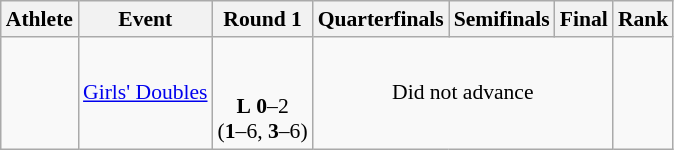<table class=wikitable style="font-size:90%">
<tr>
<th>Athlete</th>
<th>Event</th>
<th>Round 1</th>
<th>Quarterfinals</th>
<th>Semifinals</th>
<th>Final</th>
<th>Rank</th>
</tr>
<tr>
<td> <br></td>
<td><a href='#'>Girls' Doubles</a></td>
<td align=center><br><br><strong>L</strong> <strong>0</strong>–2<br> (<strong>1</strong>–6, <strong>3</strong>–6)</td>
<td colspan=3 align=center>Did not advance</td>
<td align=center></td>
</tr>
</table>
